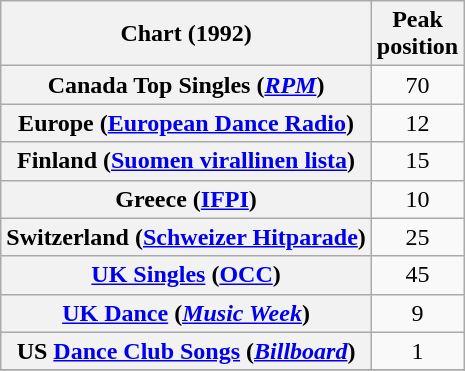<table class="wikitable sortable plainrowheaders" style="text-align:center">
<tr>
<th scope="col">Chart (1992)</th>
<th scope="col">Peak<br>position</th>
</tr>
<tr>
<th scope="row">Canada Top Singles (<a href='#'><em>RPM</em></a>)</th>
<td>70</td>
</tr>
<tr>
<th scope="row">Europe (<a href='#'>European Dance Radio</a>)</th>
<td>12</td>
</tr>
<tr>
<th scope="row">Finland (<a href='#'>Suomen virallinen lista</a>)</th>
<td>15</td>
</tr>
<tr>
<th scope="row">Greece (<a href='#'>IFPI</a>)</th>
<td>10</td>
</tr>
<tr>
<th scope="row">Switzerland (<a href='#'>Schweizer Hitparade</a>)</th>
<td>25</td>
</tr>
<tr>
<th scope="row"><a href='#'>UK Singles</a> (<a href='#'>OCC</a>)</th>
<td>45</td>
</tr>
<tr>
<th scope="row"><a href='#'>UK Dance</a> (<em><a href='#'>Music Week</a></em>)</th>
<td>9</td>
</tr>
<tr>
<th scope="row">US <a href='#'>Dance Club Songs</a> (<em><a href='#'>Billboard</a></em>)</th>
<td>1</td>
</tr>
<tr>
</tr>
</table>
